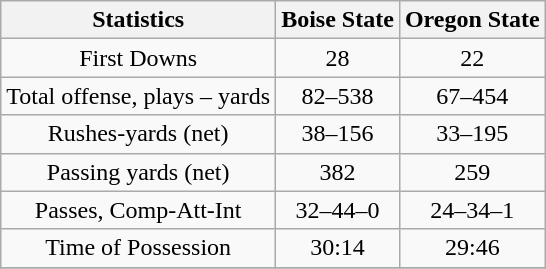<table class="wikitable" style="text-align: center;">
<tr>
<th>Statistics</th>
<th>Boise State</th>
<th>Oregon State</th>
</tr>
<tr>
<td>First Downs</td>
<td>28</td>
<td>22</td>
</tr>
<tr>
<td>Total offense, plays – yards</td>
<td>82–538</td>
<td>67–454</td>
</tr>
<tr>
<td>Rushes-yards (net)</td>
<td>38–156</td>
<td>33–195</td>
</tr>
<tr>
<td>Passing yards (net)</td>
<td>382</td>
<td>259</td>
</tr>
<tr>
<td>Passes, Comp-Att-Int</td>
<td>32–44–0</td>
<td>24–34–1</td>
</tr>
<tr>
<td>Time of Possession</td>
<td>30:14</td>
<td>29:46</td>
</tr>
<tr>
</tr>
</table>
